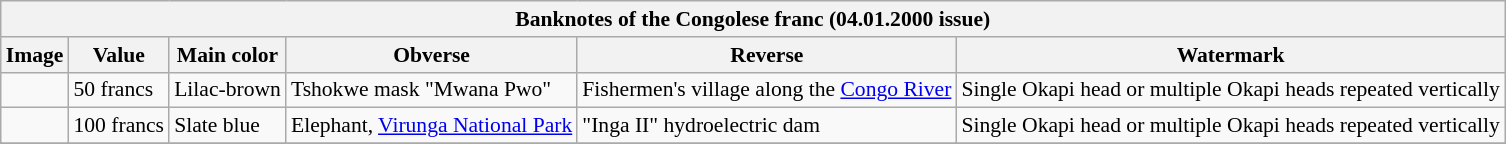<table class="wikitable" style="font-size: 90%">
<tr>
<th colspan="6">Banknotes of the Congolese franc (04.01.2000 issue)</th>
</tr>
<tr>
<th>Image</th>
<th>Value</th>
<th>Main color</th>
<th>Obverse</th>
<th>Reverse</th>
<th>Watermark</th>
</tr>
<tr>
<td><br></td>
<td>50 francs</td>
<td>Lilac-brown</td>
<td>Tshokwe mask "Mwana Pwo"</td>
<td>Fishermen's village along the <a href='#'>Congo River</a></td>
<td>Single Okapi head or multiple Okapi heads repeated vertically</td>
</tr>
<tr>
<td><br></td>
<td>100 francs</td>
<td>Slate blue</td>
<td>Elephant, <a href='#'>Virunga National Park</a></td>
<td>"Inga II" hydroelectric dam</td>
<td>Single Okapi head or multiple Okapi heads repeated vertically</td>
</tr>
<tr>
</tr>
</table>
